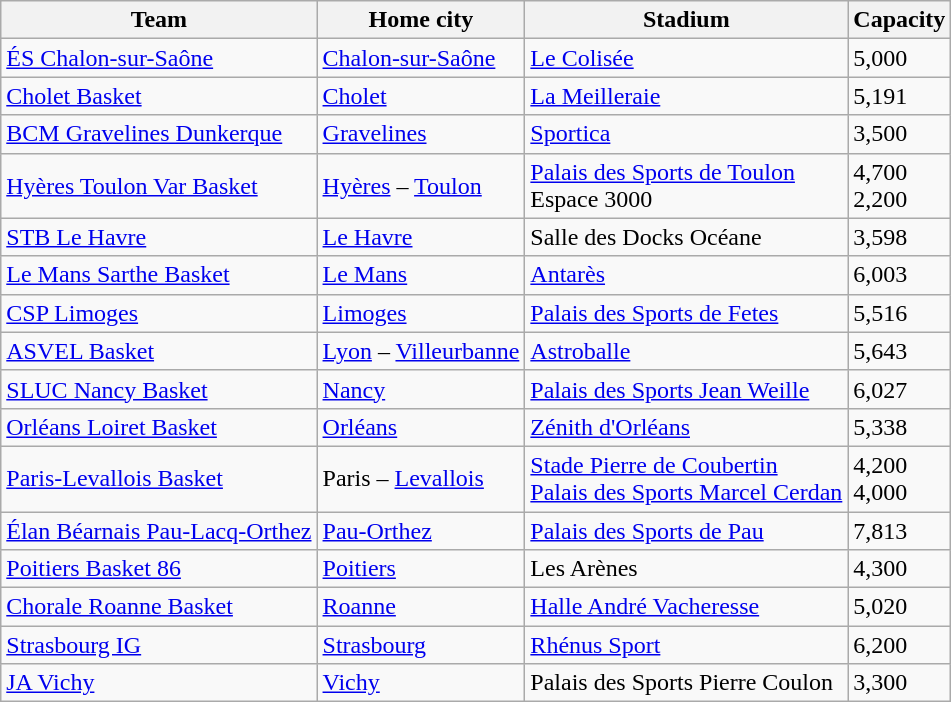<table class="wikitable sortable">
<tr>
<th>Team</th>
<th>Home city</th>
<th>Stadium</th>
<th>Capacity</th>
</tr>
<tr>
<td><a href='#'>ÉS Chalon-sur-Saône</a></td>
<td><a href='#'>Chalon-sur-Saône</a></td>
<td><a href='#'>Le Colisée</a></td>
<td>5,000</td>
</tr>
<tr>
<td><a href='#'>Cholet Basket</a></td>
<td><a href='#'>Cholet</a></td>
<td><a href='#'>La Meilleraie</a></td>
<td>5,191</td>
</tr>
<tr>
<td><a href='#'>BCM Gravelines Dunkerque</a></td>
<td><a href='#'>Gravelines</a></td>
<td><a href='#'>Sportica</a></td>
<td>3,500</td>
</tr>
<tr>
<td><a href='#'>Hyères Toulon Var Basket</a></td>
<td><a href='#'>Hyères</a> – <a href='#'>Toulon</a></td>
<td><a href='#'>Palais des Sports de Toulon</a> <br> Espace 3000</td>
<td>4,700 <br> 2,200</td>
</tr>
<tr>
<td><a href='#'>STB Le Havre</a></td>
<td><a href='#'>Le Havre</a></td>
<td>Salle des Docks Océane</td>
<td>3,598</td>
</tr>
<tr>
<td><a href='#'>Le Mans Sarthe Basket</a></td>
<td><a href='#'>Le Mans</a></td>
<td><a href='#'>Antarès</a></td>
<td>6,003</td>
</tr>
<tr>
<td><a href='#'>CSP Limoges</a></td>
<td><a href='#'>Limoges</a></td>
<td><a href='#'>Palais des Sports de Fetes</a></td>
<td>5,516</td>
</tr>
<tr>
<td><a href='#'>ASVEL Basket</a></td>
<td><a href='#'>Lyon</a> – <a href='#'>Villeurbanne</a></td>
<td><a href='#'>Astroballe</a></td>
<td>5,643</td>
</tr>
<tr>
<td><a href='#'>SLUC Nancy Basket</a></td>
<td><a href='#'>Nancy</a></td>
<td><a href='#'>Palais des Sports Jean Weille</a></td>
<td>6,027</td>
</tr>
<tr>
<td><a href='#'>Orléans Loiret Basket</a></td>
<td><a href='#'>Orléans</a></td>
<td><a href='#'>Zénith d'Orléans</a></td>
<td>5,338</td>
</tr>
<tr>
<td><a href='#'>Paris-Levallois Basket</a></td>
<td>Paris – <a href='#'>Levallois</a></td>
<td><a href='#'>Stade Pierre de Coubertin</a> <br> <a href='#'>Palais des Sports Marcel Cerdan</a></td>
<td>4,200 <br> 4,000</td>
</tr>
<tr>
<td><a href='#'>Élan Béarnais Pau-Lacq-Orthez</a></td>
<td><a href='#'>Pau-Orthez</a></td>
<td><a href='#'>Palais des Sports de Pau</a></td>
<td>7,813</td>
</tr>
<tr>
<td><a href='#'>Poitiers Basket 86</a></td>
<td><a href='#'>Poitiers</a></td>
<td>Les Arènes</td>
<td>4,300</td>
</tr>
<tr>
<td><a href='#'>Chorale Roanne Basket</a></td>
<td><a href='#'>Roanne</a></td>
<td><a href='#'>Halle André Vacheresse</a></td>
<td>5,020</td>
</tr>
<tr>
<td><a href='#'>Strasbourg IG</a></td>
<td><a href='#'>Strasbourg</a></td>
<td><a href='#'>Rhénus Sport</a></td>
<td>6,200</td>
</tr>
<tr>
<td><a href='#'>JA Vichy</a></td>
<td><a href='#'>Vichy</a></td>
<td>Palais des Sports Pierre Coulon</td>
<td>3,300</td>
</tr>
</table>
